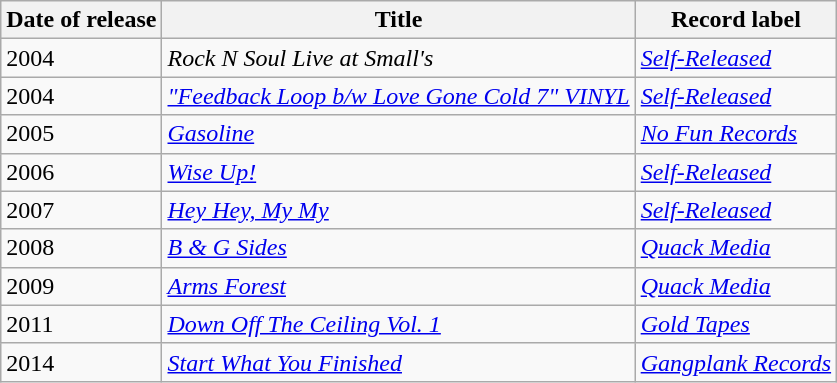<table class="wikitable">
<tr>
<th>Date of release</th>
<th>Title</th>
<th>Record label</th>
</tr>
<tr>
<td>2004</td>
<td><em>Rock N Soul Live at Small's</em></td>
<td><em><a href='#'>Self-Released</a></em></td>
</tr>
<tr>
<td>2004</td>
<td><em><a href='#'>"Feedback Loop b/w Love Gone Cold 7" VINYL</a></em></td>
<td><em><a href='#'>Self-Released</a></em></td>
</tr>
<tr>
<td>2005</td>
<td><em><a href='#'>Gasoline</a></em></td>
<td><em><a href='#'>No Fun Records</a></em></td>
</tr>
<tr>
<td>2006</td>
<td><em><a href='#'>Wise Up!</a></em></td>
<td><em><a href='#'>Self-Released</a></em></td>
</tr>
<tr>
<td>2007</td>
<td><em><a href='#'>Hey Hey, My My</a></em></td>
<td><em><a href='#'>Self-Released</a></em></td>
</tr>
<tr>
<td>2008</td>
<td><em><a href='#'>B & G Sides</a></em></td>
<td><em><a href='#'>Quack Media</a></em></td>
</tr>
<tr>
<td>2009</td>
<td><em><a href='#'>Arms Forest</a></em></td>
<td><em><a href='#'>Quack Media</a></em></td>
</tr>
<tr>
<td>2011</td>
<td><em><a href='#'>Down Off The Ceiling Vol. 1</a></em></td>
<td><em><a href='#'>Gold Tapes</a></em></td>
</tr>
<tr>
<td>2014</td>
<td><em><a href='#'>Start What You Finished</a></em></td>
<td><em><a href='#'>Gangplank Records</a></em></td>
</tr>
</table>
